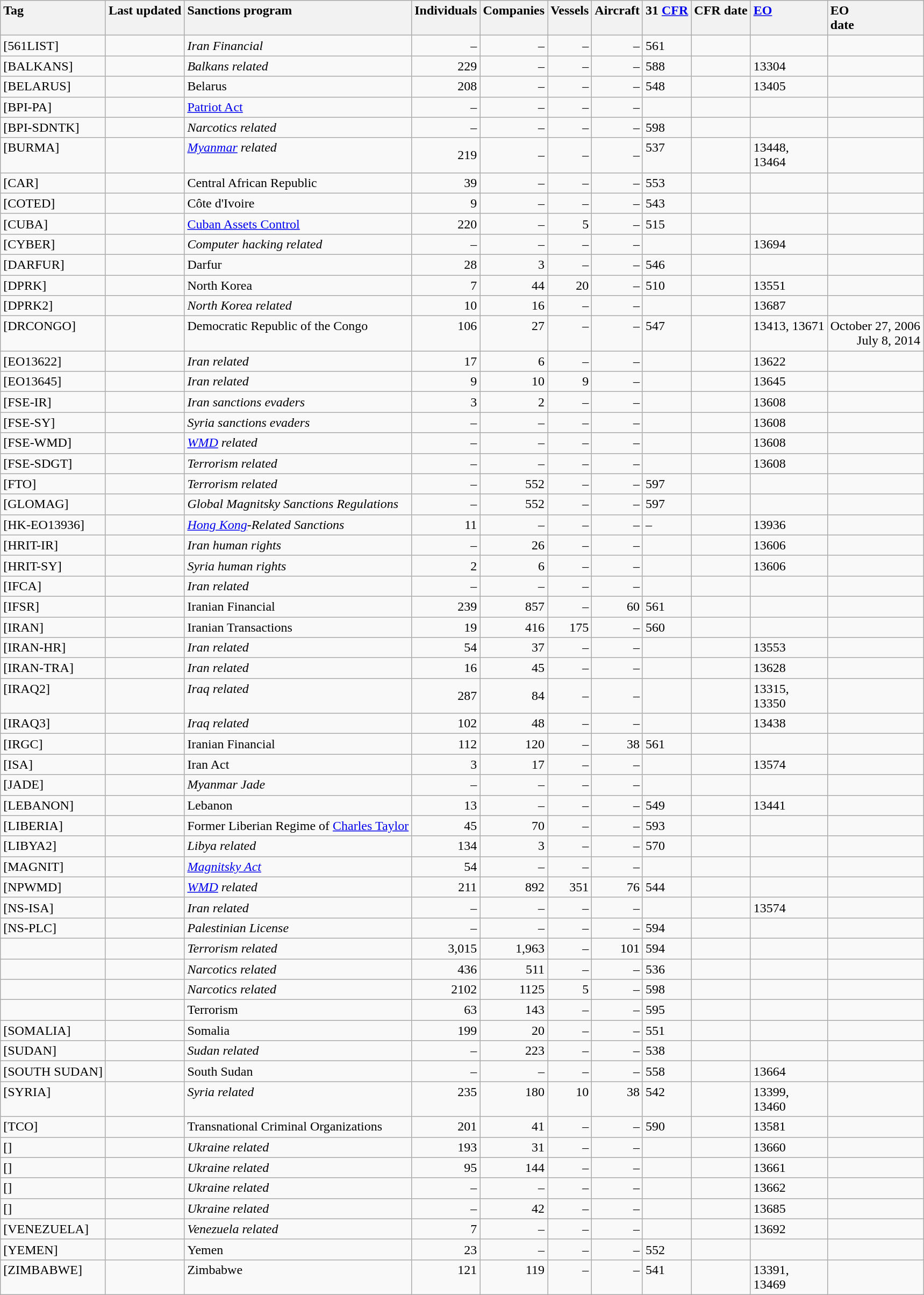<table class="wikitable sortable">
<tr>
<th style="text-align: left;vertical-align: top;" scope="col">Tag</th>
<th style="text-align: left;vertical-align: top;" scope="col" data-sort-type="date">Last updated</th>
<th style="text-align: left;vertical-align: top;" scope="col">Sanctions program</th>
<th style="text-align: left;vertical-align: top;" scope="col" data-sort-type="number">Individuals</th>
<th style="text-align: left;vertical-align: top;" scope="col" data-sort-type="number">Companies</th>
<th style="text-align: left;vertical-align: top;" scope="col" data-sort-type="number">Vessels</th>
<th style="text-align: left;vertical-align: top;" scope="col" data-sort-type="number">Aircraft</th>
<th style="text-align: left;vertical-align: top;" scope="col" data-sort-type="number">31 <a href='#'>CFR</a></th>
<th style="text-align: left;vertical-align: top;" scope="col" data-sort-type="date">CFR date</th>
<th style="text-align: left;vertical-align: top;" scope="col" data-sort-type="number"><a href='#'>EO</a></th>
<th style="text-align: left;vertical-align: top;" scope="col" data-sort-type="number">EO<br>date</th>
</tr>
<tr>
<td style="vertical-align: top;">[561LIST]</td>
<td></td>
<td style="vertical-align: top;"><em>Iran Financial</em></td>
<td style="text-align: right;vertical-align: top;">–</td>
<td style="text-align: right;vertical-align: top;">–</td>
<td style="text-align: right;vertical-align: top;">–</td>
<td style="text-align: right;vertical-align: top;">–</td>
<td style="vertical-align: top;">561</td>
<td></td>
<td></td>
<td></td>
</tr>
<tr>
<td style="vertical-align: top;">[BALKANS]</td>
<td></td>
<td style="vertical-align: top;"><em>Balkans related</em></td>
<td style="text-align: right;vertical-align: top;">229</td>
<td style="text-align: right;vertical-align: top;">–</td>
<td style="text-align: right;vertical-align: top;">–</td>
<td style="text-align: right;vertical-align: top;">–</td>
<td style="vertical-align: top;">588</td>
<td></td>
<td style="vertical-align: top;">13304</td>
<td></td>
</tr>
<tr>
<td style="vertical-align: top;">[BELARUS]</td>
<td></td>
<td style="vertical-align: top;">Belarus</td>
<td style="text-align: right;">208</td>
<td style="text-align: right;">–</td>
<td style="text-align: right;">–</td>
<td style="text-align: right;">–</td>
<td style="vertical-align: top;">548</td>
<td></td>
<td style="vertical-align: top;">13405</td>
<td></td>
</tr>
<tr>
<td style="vertical-align: top;">[BPI-PA]</td>
<td></td>
<td style="vertical-align: top;"><a href='#'>Patriot Act</a></td>
<td style="text-align: right;">–</td>
<td style="text-align: right;">–</td>
<td style="text-align: right;">–</td>
<td style="text-align: right;">–</td>
<td></td>
<td></td>
<td></td>
<td></td>
</tr>
<tr>
<td style="vertical-align: top;">[BPI-SDNTK]</td>
<td></td>
<td style="vertical-align: top;"><em>Narcotics related</em></td>
<td style="text-align: right;vertical-align: top;">–</td>
<td style="text-align: right;vertical-align: top;">–</td>
<td style="text-align: right;vertical-align: top;">–</td>
<td style="text-align: right;vertical-align: top;">–</td>
<td style="vertical-align: top;">598</td>
<td></td>
<td></td>
<td></td>
</tr>
<tr>
<td style="vertical-align: top;">[BURMA]</td>
<td></td>
<td style="vertical-align: top;"><em><a href='#'>Myanmar</a> related</em></td>
<td style="text-align: right;">219</td>
<td style="text-align: right;">–</td>
<td style="text-align: right;">–</td>
<td style="text-align: right;">–</td>
<td style="vertical-align: top;">537</td>
<td></td>
<td style="vertical-align: top;">13448,<br>13464</td>
<td style="vertical-align: top;"></td>
</tr>
<tr>
<td style="vertical-align: top;">[CAR]</td>
<td></td>
<td style="vertical-align: top;">Central African Republic</td>
<td style="text-align: right;">39</td>
<td style="text-align: right;">–</td>
<td style="text-align: right;">–</td>
<td style="text-align: right;">–</td>
<td style="vertical-align: top;">553</td>
<td></td>
<td></td>
<td></td>
</tr>
<tr>
<td style="vertical-align: top;">[COTED]</td>
<td></td>
<td style="vertical-align: top;">Côte d'Ivoire</td>
<td style="text-align: right;">9</td>
<td style="text-align: right;">–</td>
<td style="text-align: right;">–</td>
<td style="text-align: right;">–</td>
<td style="vertical-align: top;">543</td>
<td></td>
<td></td>
<td></td>
</tr>
<tr>
<td style="vertical-align: top;">[CUBA]</td>
<td></td>
<td style="vertical-align: top;"><a href='#'>Cuban Assets Control</a></td>
<td style="text-align: right;">220</td>
<td style="text-align: right;">–</td>
<td style="text-align: right;">5</td>
<td style="text-align: right;">–</td>
<td style="vertical-align: top;">515</td>
<td></td>
<td></td>
<td></td>
</tr>
<tr>
<td style="vertical-align: top;">[CYBER]</td>
<td></td>
<td style="vertical-align: top;"><em>Computer hacking related</em></td>
<td style="text-align: right;">–</td>
<td style="text-align: right;">–</td>
<td style="text-align: right;">–</td>
<td style="text-align: right;">–</td>
<td></td>
<td></td>
<td style="vertical-align: top; text-align:right:">13694</td>
<td></td>
</tr>
<tr>
<td style="vertical-align: top;">[DARFUR]</td>
<td></td>
<td style="vertical-align: top;">Darfur</td>
<td style="text-align: right;">28</td>
<td style="text-align: right;">3</td>
<td style="text-align: right;">–</td>
<td style="text-align: right;">–</td>
<td style="text-align: left;">546</td>
<td></td>
<td></td>
</tr>
<tr>
<td style="vertical-align: top;">[DPRK]</td>
<td></td>
<td style="vertical-align: top;">North Korea</td>
<td style="text-align: right;">7</td>
<td style="text-align: right;">44</td>
<td style="text-align: right;">20</td>
<td style="text-align: right;">–</td>
<td style="vertical-align: top;">510</td>
<td></td>
<td style="vertical-align: top;">13551</td>
<td></td>
</tr>
<tr>
<td style="vertical-align: top;">[DPRK2]</td>
<td></td>
<td style="vertical-align: top;"><em>North Korea related</em></td>
<td style="text-align: right;">10</td>
<td style="text-align: right;">16</td>
<td style="text-align: right;">–</td>
<td style="text-align: right;">–</td>
<td></td>
<td></td>
<td style="vertical-align: top; text-align:right:">13687</td>
<td></td>
</tr>
<tr>
<td style="vertical-align: top;">[DRCONGO]</td>
<td></td>
<td style="vertical-align: top;">Democratic Republic of the Congo</td>
<td style="text-align: right;vertical-align: top;">106</td>
<td style="text-align: right;vertical-align: top;">27</td>
<td style="text-align: right;vertical-align: top;">–</td>
<td style="text-align: right;vertical-align: top;">–</td>
<td style="vertical-align: top;">547</td>
<td></td>
<td style="text-align:right;vertical-align:top;">13413, 13671</td>
<td style="text-align:right;vertical-align:top;">October 27, 2006<br> July 8, 2014</td>
</tr>
<tr>
<td style="vertical-align: top;">[EO13622]</td>
<td></td>
<td style="vertical-align: top;"><em>Iran related</em></td>
<td style="text-align: right;">17</td>
<td style="text-align: right;">6</td>
<td style="text-align: right;">–</td>
<td style="text-align: right;">–</td>
<td></td>
<td></td>
<td>13622</td>
<td></td>
</tr>
<tr>
<td style="vertical-align: top;">[EO13645]</td>
<td></td>
<td style="vertical-align: top;"><em>Iran related</em></td>
<td style="text-align: right;">9</td>
<td style="text-align: right;">10</td>
<td style="text-align: right;">9</td>
<td style="text-align: right;">–</td>
<td></td>
<td></td>
<td>13645</td>
<td></td>
</tr>
<tr>
<td style="vertical-align: top;">[FSE-IR]</td>
<td></td>
<td style="vertical-align: top;"><em>Iran sanctions evaders</em></td>
<td style="text-align: right;">3</td>
<td style="text-align: right;">2</td>
<td style="text-align: right;">–</td>
<td style="text-align: right;">–</td>
<td></td>
<td></td>
<td style="vertical-align: top;">13608</td>
<td></td>
</tr>
<tr>
<td style="vertical-align: top;">[FSE-SY]</td>
<td></td>
<td style="vertical-align: top;"><em>Syria sanctions evaders</em></td>
<td style="text-align: right;">–</td>
<td style="text-align: right;">–</td>
<td style="text-align: right;">–</td>
<td style="text-align: right;">–</td>
<td></td>
<td></td>
<td style="vertical-align: top;">13608</td>
<td></td>
</tr>
<tr>
<td style="vertical-align: top;">[FSE-WMD]</td>
<td></td>
<td style="vertical-align: top;"><em><a href='#'>WMD</a> related</em></td>
<td style="text-align: right;vertical-align: top;">–</td>
<td style="text-align: right;vertical-align: top;">–</td>
<td style="text-align: right;vertical-align: top;">–</td>
<td style="text-align: right;vertical-align: top;">–</td>
<td></td>
<td></td>
<td style="vertical-align: top;">13608</td>
<td></td>
</tr>
<tr>
<td style="vertical-align: top;">[FSE-SDGT]</td>
<td></td>
<td style="vertical-align: top;"><em>Terrorism related</em></td>
<td style="text-align: right;vertical-align: top;">–</td>
<td style="text-align: right;vertical-align: top;">–</td>
<td style="text-align: right;vertical-align: top;">–</td>
<td style="text-align: right;vertical-align: top;">–</td>
<td></td>
<td></td>
<td style="vertical-align: top;">13608</td>
<td></td>
</tr>
<tr>
<td style="vertical-align: top;">[FTO]</td>
<td></td>
<td style="vertical-align: top;"><em>Terrorism related</em></td>
<td style="text-align: right;vertical-align: top;">–</td>
<td style="text-align: right;vertical-align: top;">552</td>
<td style="text-align: right;vertical-align: top;">–</td>
<td style="text-align: right;vertical-align: top;">–</td>
<td style="vertical-align: top;">597</td>
<td></td>
<td></td>
<td></td>
</tr>
<tr>
<td style="vertical-align: top;">[GLOMAG]</td>
<td></td>
<td style="vertical-align: top;"><em>Global Magnitsky Sanctions Regulations</em></td>
<td style="text-align: right;vertical-align: top;">–</td>
<td style="text-align: right;vertical-align: top;">552</td>
<td style="text-align: right;vertical-align: top;">–</td>
<td style="text-align: right;vertical-align: top;">–</td>
<td style="vertical-align: top;">597</td>
<td></td>
<td></td>
<td></td>
</tr>
<tr>
<td style="vertical-align: top;">[HK-EO13936]</td>
<td></td>
<td style="vertical-align: top;"><em><a href='#'>Hong Kong</a>-Related Sanctions</em></td>
<td style="text-align: right;vertical-align: top;">11</td>
<td style="text-align: right;vertical-align: top;">–</td>
<td style="text-align: right;vertical-align: top;">–</td>
<td style="text-align: right;vertical-align: top;">–</td>
<td style="vertical-align: top;">–</td>
<td></td>
<td>13936</td>
<td></td>
</tr>
<tr>
<td style="vertical-align: top;">[HRIT-IR]</td>
<td></td>
<td style="vertical-align: top;"><em>Iran human rights</em></td>
<td style="text-align: right;vertical-align: top;">–</td>
<td style="text-align: right;vertical-align: top;">26</td>
<td style="text-align: right;vertical-align: top;">–</td>
<td style="text-align: right;vertical-align: top;">–</td>
<td></td>
<td></td>
<td style="vertical-align: top;">13606</td>
<td></td>
</tr>
<tr>
<td style="vertical-align: top;">[HRIT-SY]</td>
<td></td>
<td style="vertical-align: top;"><em>Syria human rights</em></td>
<td style="text-align: right;">2</td>
<td style="text-align: right;">6</td>
<td style="text-align: right;">–</td>
<td style="text-align: right;">–</td>
<td></td>
<td></td>
<td style="vertical-align: top;">13606</td>
<td></td>
</tr>
<tr>
<td style="vertical-align: top;">[IFCA]</td>
<td></td>
<td style="vertical-align: top;"><em>Iran related</em></td>
<td style="text-align: right;vertical-align: top;">–</td>
<td style="text-align: right;vertical-align: top;">–</td>
<td style="text-align: right;vertical-align: top;">–</td>
<td style="text-align: right;vertical-align: top;">–</td>
<td></td>
<td></td>
<td></td>
<td></td>
</tr>
<tr>
<td style="vertical-align: top;">[IFSR]</td>
<td></td>
<td style="vertical-align: top;">Iranian Financial</td>
<td style="text-align: right;">239</td>
<td style="text-align: right;">857</td>
<td style="text-align: right;">–</td>
<td style="text-align: right;">60</td>
<td style="vertical-align: top;">561</td>
<td></td>
<td></td>
<td></td>
</tr>
<tr>
<td style="vertical-align: top;">[IRAN]</td>
<td></td>
<td style="vertical-align: top;">Iranian Transactions</td>
<td style="text-align: right;vertical-align: top;">19</td>
<td style="text-align: right;vertical-align: top;">416</td>
<td style="text-align: right;vertical-align: top;">175</td>
<td style="text-align: right;vertical-align: top;">–</td>
<td style="vertical-align: top;">560</td>
<td></td>
<td></td>
<td></td>
</tr>
<tr>
<td style="vertical-align: top;">[IRAN-HR]</td>
<td></td>
<td style="vertical-align: top;"><em>Iran related</em></td>
<td style="text-align: right;">54</td>
<td style="text-align: right;">37</td>
<td style="text-align: right;">–</td>
<td style="text-align: right;">–</td>
<td></td>
<td></td>
<td style="vertical-align: top;">13553</td>
<td></td>
</tr>
<tr>
<td style="vertical-align: top;">[IRAN-TRA]</td>
<td></td>
<td style="vertical-align: top;"><em>Iran related</em></td>
<td style="text-align: right;">16</td>
<td style="text-align: right;">45</td>
<td style="text-align: right;">–</td>
<td style="text-align: right;">–</td>
<td></td>
<td></td>
<td style="vertical-align: top;">13628</td>
<td></td>
</tr>
<tr>
<td style="vertical-align: top;">[IRAQ2]</td>
<td></td>
<td style="vertical-align: top;"><em>Iraq related</em></td>
<td style="text-align: right;">287</td>
<td style="text-align: right;">84</td>
<td style="text-align: right;">–</td>
<td style="text-align: right;">–</td>
<td></td>
<td></td>
<td style="vertical-align: top;">13315,<br>13350</td>
<td style="vertical-align: top;"></td>
</tr>
<tr>
<td style="vertical-align: top;">[IRAQ3]</td>
<td></td>
<td style="vertical-align: top;"><em>Iraq related</em></td>
<td style="text-align: right;">102</td>
<td style="text-align: right;">48</td>
<td style="text-align: right;">–</td>
<td style="text-align: right;">–</td>
<td></td>
<td></td>
<td style="vertical-align: top;">13438</td>
<td></td>
</tr>
<tr>
<td style="vertical-align: top;">[IRGC]</td>
<td></td>
<td style="vertical-align: top;">Iranian Financial</td>
<td style="text-align: right;">112</td>
<td style="text-align: right;">120</td>
<td style="text-align: right;">–</td>
<td style="text-align: right;">38</td>
<td style="vertical-align: top;">561</td>
<td></td>
<td></td>
<td></td>
</tr>
<tr>
<td style="vertical-align: top;">[ISA]</td>
<td></td>
<td style="vertical-align: top;">Iran Act</td>
<td style="text-align: right;">3</td>
<td style="text-align: right;">17</td>
<td style="text-align: right;">–</td>
<td style="text-align: right;">–</td>
<td></td>
<td></td>
<td>13574</td>
<td></td>
</tr>
<tr>
<td style="vertical-align: top;">[JADE]</td>
<td></td>
<td style="vertical-align: top;"><em>Myanmar Jade</em></td>
<td style="text-align: right;">–</td>
<td style="text-align: right;">–</td>
<td style="text-align: right;">–</td>
<td style="text-align: right;">–</td>
<td></td>
<td></td>
<td></td>
<td></td>
</tr>
<tr>
<td style="vertical-align: top;">[LEBANON]</td>
<td></td>
<td style="vertical-align: top;">Lebanon</td>
<td style="text-align: right;">13</td>
<td style="text-align: right;">–</td>
<td style="text-align: right;">–</td>
<td style="text-align: right;">–</td>
<td style="vertical-align: top;">549</td>
<td></td>
<td style="vertical-align: top;">13441</td>
<td></td>
</tr>
<tr>
<td style="vertical-align: top;">[LIBERIA]</td>
<td></td>
<td style="vertical-align: top;">Former Liberian Regime of <a href='#'>Charles Taylor</a></td>
<td style="text-align: right;vertical-align: top;">45</td>
<td style="text-align: right;vertical-align: top;">70</td>
<td style="text-align: right;vertical-align: top;">–</td>
<td style="text-align: right;vertical-align: top;">–</td>
<td style="vertical-align: top;">593</td>
<td></td>
<td></td>
<td></td>
</tr>
<tr>
<td style="vertical-align: top;">[LIBYA2]</td>
<td></td>
<td style="vertical-align: top;"><em>Libya related</em></td>
<td style="text-align: right;vertical-align: top;">134</td>
<td style="text-align: right;vertical-align: top;">3</td>
<td style="text-align: right;vertical-align: top;">–</td>
<td style="text-align: right;vertical-align: top;">–</td>
<td style="vertical-align: top;">570</td>
<td></td>
<td></td>
<td></td>
</tr>
<tr>
<td style="vertical-align: top;">[MAGNIT]</td>
<td></td>
<td style="vertical-align: top;"><em><a href='#'>Magnitsky Act</a></em></td>
<td style="text-align: right;vertical-align: top;">54</td>
<td style="text-align: right;vertical-align: top;">–</td>
<td style="text-align: right;vertical-align: top;">–</td>
<td style="text-align: right;vertical-align: top;">–</td>
<td></td>
<td></td>
<td></td>
<td></td>
</tr>
<tr>
<td style="vertical-align: top;">[NPWMD]</td>
<td></td>
<td style="vertical-align: top;"><em><a href='#'>WMD</a> related</em></td>
<td style="text-align: right;vertical-align: top;">211</td>
<td style="text-align: right;vertical-align: top;">892</td>
<td style="text-align: right;vertical-align: top;">351</td>
<td style="text-align: right;vertical-align: top;">76</td>
<td style="vertical-align: top;">544</td>
<td></td>
<td></td>
<td></td>
</tr>
<tr>
<td style="vertical-align: top;">[NS-ISA]</td>
<td></td>
<td style="vertical-align: top;"><em>Iran related</em></td>
<td style="text-align: right;vertical-align: top;">–</td>
<td style="text-align: right;vertical-align: top;">–</td>
<td style="text-align: right;vertical-align: top;">–</td>
<td style="text-align: right;vertical-align: top;">–</td>
<td></td>
<td></td>
<td>13574</td>
<td></td>
</tr>
<tr>
<td style="vertical-align: top;">[NS-PLC]</td>
<td></td>
<td style="vertical-align: top;"><em>Palestinian License</em></td>
<td style="text-align: right;vertical-align: top;">–</td>
<td style="text-align: right;vertical-align: top;">–</td>
<td style="text-align: right;vertical-align: top;">–</td>
<td style="text-align: right;vertical-align: top;">–</td>
<td style="vertical-align: top;">594</td>
<td></td>
<td></td>
<td></td>
</tr>
<tr>
<td style="vertical-align: top;"></td>
<td></td>
<td style="vertical-align: top;"><em>Terrorism related</em></td>
<td style="text-align: right;vertical-align: top;">3,015</td>
<td style="text-align: right;vertical-align: top;">1,963</td>
<td style="text-align: right;vertical-align: top;">–</td>
<td style="text-align: right;vertical-align: top;">101</td>
<td style="vertical-align: top;">594</td>
<td></td>
<td></td>
<td></td>
</tr>
<tr>
<td style="vertical-align: top;"></td>
<td></td>
<td style="vertical-align: top;"><em>Narcotics related</em></td>
<td style="text-align: right;vertical-align: top;">436</td>
<td style="text-align: right;vertical-align: top;">511</td>
<td style="text-align: right;vertical-align: top;">–</td>
<td style="text-align: right;vertical-align: top;">–</td>
<td style="vertical-align: top;">536</td>
<td></td>
<td></td>
<td></td>
</tr>
<tr>
<td style="vertical-align: top;"></td>
<td></td>
<td style="vertical-align: top;"><em>Narcotics related</em></td>
<td style="text-align: right;vertical-align: top;">2102</td>
<td style="text-align: right;vertical-align: top;">1125</td>
<td style="text-align: right;vertical-align: top;">5</td>
<td style="text-align: right;vertical-align: top;">–</td>
<td style="vertical-align: top;">598</td>
<td></td>
<td></td>
<td></td>
</tr>
<tr>
<td style="vertical-align: top;"></td>
<td></td>
<td style="vertical-align: top;">Terrorism</td>
<td style="text-align: right;vertical-align: top;">63</td>
<td style="text-align: right;vertical-align: top;">143</td>
<td style="text-align: right;vertical-align: top;">–</td>
<td style="text-align: right;vertical-align: top;">–</td>
<td style="vertical-align: top;">595</td>
<td></td>
<td></td>
<td></td>
</tr>
<tr>
<td style="vertical-align: top;">[SOMALIA]</td>
<td></td>
<td style="vertical-align: top;">Somalia</td>
<td style="text-align: right;vertical-align: top;">199</td>
<td style="text-align: right;vertical-align: top;">20</td>
<td style="text-align: right;vertical-align: top;">–</td>
<td style="text-align: right;vertical-align: top;">–</td>
<td style="vertical-align: top;">551</td>
<td></td>
<td></td>
<td></td>
</tr>
<tr>
<td style="vertical-align: top;">[SUDAN]</td>
<td></td>
<td style="vertical-align: top;"><em>Sudan related</em></td>
<td style="text-align: right;vertical-align: top;">–</td>
<td style="text-align: right;vertical-align: top;">223</td>
<td style="text-align: right;vertical-align: top;">–</td>
<td style="text-align: right;vertical-align: top;">–</td>
<td style="vertical-align: top;">538</td>
<td></td>
<td></td>
<td></td>
</tr>
<tr>
<td style="vertical-align: top;">[SOUTH SUDAN]</td>
<td></td>
<td style="vertical-align: top;">South Sudan</td>
<td style="text-align: right;vertical-align: top;">–</td>
<td style="text-align: right;vertical-align: top;">–</td>
<td style="text-align: right;vertical-align: top;">–</td>
<td style="text-align: right;vertical-align: top;">–</td>
<td style="vertical-align: top;">558</td>
<td></td>
<td style="vertical-align: top;">13664</td>
<td></td>
</tr>
<tr>
<td style="vertical-align: top;">[SYRIA]</td>
<td></td>
<td style="vertical-align: top;"><em>Syria related</em></td>
<td style="text-align: right;vertical-align: top;">235</td>
<td style="text-align: right;vertical-align: top;">180</td>
<td style="text-align: right;vertical-align: top;">10</td>
<td style="text-align: right;vertical-align: top;">38</td>
<td style="vertical-align: top;">542</td>
<td></td>
<td style="vertical-align: top;">13399,<br>13460</td>
<td style="vertical-align: top;"></td>
</tr>
<tr>
<td style="vertical-align: top;">[TCO]</td>
<td></td>
<td style="vertical-align: top;">Transnational Criminal Organizations</td>
<td style="text-align: right;vertical-align: top;">201</td>
<td style="text-align: right;vertical-align: top;">41</td>
<td style="text-align: right;vertical-align: top;">–</td>
<td style="text-align: right;vertical-align: top;">–</td>
<td style="vertical-align: top;">590</td>
<td></td>
<td style="vertical-align: top;">13581</td>
<td></td>
</tr>
<tr>
<td style="vertical-align: top;">[]</td>
<td></td>
<td style="vertical-align: top;"><em>Ukraine related</em></td>
<td style="text-align: right;vertical-align: top;">193</td>
<td style="text-align: right;vertical-align: top;">31</td>
<td style="text-align: right;vertical-align: top;">–</td>
<td style="text-align: right;vertical-align: top;">–</td>
<td></td>
<td></td>
<td style="vertical-align: top;">13660</td>
<td></td>
</tr>
<tr>
<td style="vertical-align: top;">[]</td>
<td></td>
<td style="vertical-align: top;"><em>Ukraine related</em></td>
<td style="text-align: right;vertical-align: top;">95</td>
<td style="text-align: right;vertical-align: top;">144</td>
<td style="text-align: right;vertical-align: top;">–</td>
<td style="text-align: right;vertical-align: top;">–</td>
<td></td>
<td></td>
<td style="vertical-align: top;">13661</td>
<td></td>
</tr>
<tr>
<td style="vertical-align: top;">[]</td>
<td></td>
<td style="vertical-align: top;"><em>Ukraine related</em></td>
<td style="text-align: right;vertical-align: top;">–</td>
<td style="text-align: right;vertical-align: top;">–</td>
<td style="text-align: right;vertical-align: top;">–</td>
<td style="text-align: right;vertical-align: top;">–</td>
<td></td>
<td></td>
<td style="vertical-align: top; text-align:right:">13662</td>
<td></td>
</tr>
<tr>
<td style="vertical-align: top;">[]</td>
<td></td>
<td style="vertical-align: top;"><em>Ukraine related</em></td>
<td style="text-align: right;vertical-align: top;">–</td>
<td style="text-align: right;vertical-align: top;">42</td>
<td style="text-align: right;vertical-align: top;">–</td>
<td style="text-align: right;vertical-align: top;">–</td>
<td></td>
<td></td>
<td style="vertical-align: top; text-align:right:">13685</td>
<td></td>
</tr>
<tr>
<td style="vertical-align: top;">[VENEZUELA]</td>
<td></td>
<td><em>Venezuela related</em></td>
<td style="text-align: right;vertical-align: top;">7</td>
<td style="text-align: right;vertical-align: top;">–</td>
<td style="text-align: right;vertical-align: top;">–</td>
<td style="text-align: right;vertical-align: top;">–</td>
<td></td>
<td></td>
<td style="vertical-align: top;">13692</td>
<td></td>
</tr>
<tr>
<td style="vertical-align: top;">[YEMEN]</td>
<td></td>
<td style="vertical-align: top;">Yemen</td>
<td style="text-align: right;vertical-align: top;">23</td>
<td style="text-align: right;vertical-align: top;">–</td>
<td style="text-align: right;vertical-align: top;">–</td>
<td style="text-align: right;vertical-align: top;">–</td>
<td style="vertical-align: top;">552</td>
<td></td>
<td></td>
<td></td>
</tr>
<tr>
<td style="vertical-align: top;">[ZIMBABWE]</td>
<td></td>
<td style="vertical-align: top;">Zimbabwe</td>
<td style="text-align: right;vertical-align: top;">121</td>
<td style="text-align: right;vertical-align: top;">119</td>
<td style="text-align: right;vertical-align: top;">–</td>
<td style="text-align: right;vertical-align: top;">–</td>
<td style="vertical-align: top;">541</td>
<td></td>
<td style="vertical-align: top;">13391,<br>13469</td>
<td style="vertical-align: top;"></td>
</tr>
</table>
